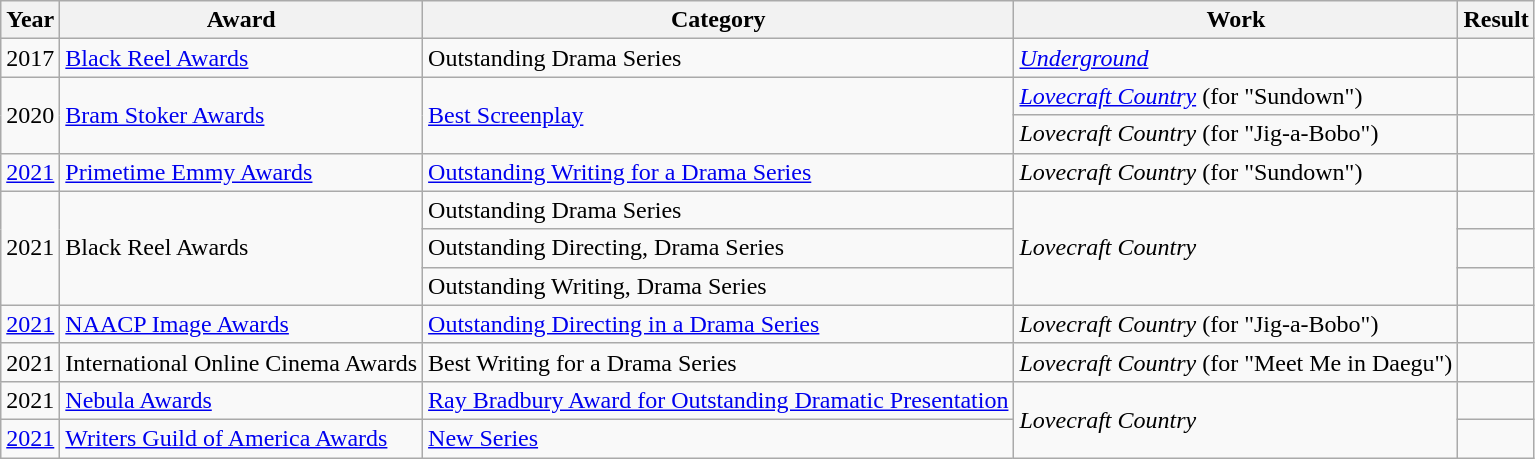<table class="wikitable plainrowheaders" style="margin-right: 0;">
<tr>
<th scope="col">Year</th>
<th scope="col">Award</th>
<th>Category</th>
<th scope="col">Work</th>
<th scope="col">Result</th>
</tr>
<tr>
<td>2017</td>
<td><a href='#'>Black Reel Awards</a></td>
<td>Outstanding Drama Series</td>
<td><a href='#'><em>Underground</em></a></td>
<td></td>
</tr>
<tr>
<td rowspan="2">2020</td>
<td rowspan="2"><a href='#'>Bram Stoker Awards</a></td>
<td rowspan="2"><a href='#'>Best Screenplay</a></td>
<td><em><a href='#'>Lovecraft Country</a></em> (for "Sundown")</td>
<td></td>
</tr>
<tr>
<td><em>Lovecraft Country</em> (for "Jig-a-Bobo")</td>
<td></td>
</tr>
<tr>
<td><a href='#'>2021</a></td>
<td><a href='#'>Primetime Emmy Awards</a></td>
<td><a href='#'>Outstanding Writing for a Drama Series</a></td>
<td><em>Lovecraft Country</em> (for "Sundown")</td>
<td></td>
</tr>
<tr>
<td rowspan="3">2021</td>
<td rowspan="3">Black Reel Awards</td>
<td>Outstanding Drama Series</td>
<td rowspan="3"><em>Lovecraft Country</em></td>
<td></td>
</tr>
<tr>
<td>Outstanding Directing, Drama Series</td>
<td></td>
</tr>
<tr>
<td>Outstanding Writing, Drama Series</td>
<td></td>
</tr>
<tr>
<td><a href='#'>2021</a></td>
<td><a href='#'>NAACP Image Awards</a></td>
<td><a href='#'>Outstanding Directing in a Drama Series</a></td>
<td><em>Lovecraft Country</em> (for "Jig-a-Bobo")</td>
<td></td>
</tr>
<tr>
<td>2021</td>
<td>International Online Cinema Awards</td>
<td>Best Writing for a Drama Series</td>
<td><em>Lovecraft Country</em> (for "Meet Me in Daegu")</td>
<td></td>
</tr>
<tr>
<td>2021</td>
<td><a href='#'>Nebula Awards</a></td>
<td><a href='#'>Ray Bradbury Award for Outstanding Dramatic Presentation</a></td>
<td rowspan="2"><em>Lovecraft Country</em></td>
<td></td>
</tr>
<tr>
<td><a href='#'>2021</a></td>
<td><a href='#'>Writers Guild of America Awards</a></td>
<td><a href='#'>New Series</a></td>
<td></td>
</tr>
</table>
